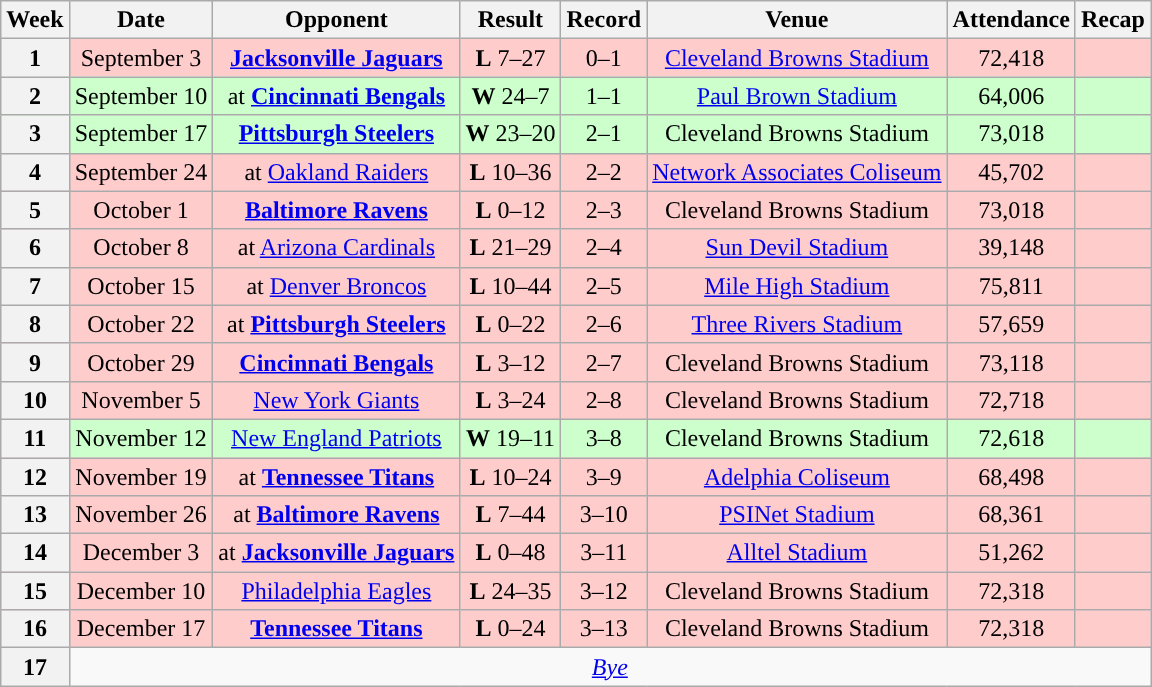<table class="wikitable" style="text-align:center">
<tr>
<th>Week</th>
<th>Date</th>
<th>Opponent</th>
<th>Result</th>
<th>Record</th>
<th>Venue</th>
<th>Attendance</th>
<th>Recap</th>
</tr>
<tr style="background:#fcc">
<th>1</th>
<td>September 3</td>
<td><strong><a href='#'>Jacksonville Jaguars</a></strong></td>
<td><strong>L</strong> 7–27</td>
<td>0–1</td>
<td><a href='#'>Cleveland Browns Stadium</a></td>
<td>72,418</td>
<td></td>
</tr>
<tr style="background:#cfc">
<th>2</th>
<td>September 10</td>
<td>at <strong><a href='#'>Cincinnati Bengals</a></strong></td>
<td><strong>W</strong> 24–7</td>
<td>1–1</td>
<td><a href='#'>Paul Brown Stadium</a></td>
<td>64,006</td>
<td></td>
</tr>
<tr style="background:#cfc">
<th>3</th>
<td>September 17</td>
<td><strong><a href='#'>Pittsburgh Steelers</a></strong></td>
<td><strong>W</strong> 23–20</td>
<td>2–1</td>
<td>Cleveland Browns Stadium</td>
<td>73,018</td>
<td></td>
</tr>
<tr style="background:#fcc">
<th>4</th>
<td>September 24</td>
<td>at <a href='#'>Oakland Raiders</a></td>
<td><strong>L</strong> 10–36</td>
<td>2–2</td>
<td><a href='#'>Network Associates Coliseum</a></td>
<td>45,702</td>
<td></td>
</tr>
<tr style="background:#fcc">
<th>5</th>
<td>October 1</td>
<td><strong><a href='#'>Baltimore Ravens</a></strong></td>
<td><strong>L</strong> 0–12</td>
<td>2–3</td>
<td>Cleveland Browns Stadium</td>
<td>73,018</td>
<td></td>
</tr>
<tr style="background:#fcc">
<th>6</th>
<td>October 8</td>
<td>at <a href='#'>Arizona Cardinals</a></td>
<td><strong>L</strong> 21–29</td>
<td>2–4</td>
<td><a href='#'>Sun Devil Stadium</a></td>
<td>39,148</td>
<td></td>
</tr>
<tr style="background:#fcc">
<th>7</th>
<td>October 15</td>
<td>at <a href='#'>Denver Broncos</a></td>
<td><strong>L</strong> 10–44</td>
<td>2–5</td>
<td><a href='#'>Mile High Stadium</a></td>
<td>75,811</td>
<td></td>
</tr>
<tr style="background:#fcc">
<th>8</th>
<td>October 22</td>
<td>at <strong><a href='#'>Pittsburgh Steelers</a></strong></td>
<td><strong>L</strong> 0–22</td>
<td>2–6</td>
<td><a href='#'>Three Rivers Stadium</a></td>
<td>57,659</td>
<td></td>
</tr>
<tr style="background:#fcc">
<th>9</th>
<td>October 29</td>
<td><strong><a href='#'>Cincinnati Bengals</a></strong></td>
<td><strong>L</strong> 3–12</td>
<td>2–7</td>
<td>Cleveland Browns Stadium</td>
<td>73,118</td>
<td></td>
</tr>
<tr style="background:#fcc">
<th>10</th>
<td>November 5</td>
<td><a href='#'>New York Giants</a></td>
<td><strong>L</strong> 3–24</td>
<td>2–8</td>
<td>Cleveland Browns Stadium</td>
<td>72,718</td>
<td></td>
</tr>
<tr style="background:#cfc">
<th>11</th>
<td>November 12</td>
<td><a href='#'>New England Patriots</a></td>
<td><strong>W</strong> 19–11</td>
<td>3–8</td>
<td>Cleveland Browns Stadium</td>
<td>72,618</td>
<td></td>
</tr>
<tr style="background:#fcc">
<th>12</th>
<td>November 19</td>
<td>at <strong><a href='#'>Tennessee Titans</a></strong></td>
<td><strong>L</strong> 10–24</td>
<td>3–9</td>
<td><a href='#'>Adelphia Coliseum</a></td>
<td>68,498</td>
<td></td>
</tr>
<tr style="background:#fcc">
<th>13</th>
<td>November 26</td>
<td>at <strong><a href='#'>Baltimore Ravens</a></strong></td>
<td><strong>L</strong> 7–44</td>
<td>3–10</td>
<td><a href='#'>PSINet Stadium</a></td>
<td>68,361</td>
<td></td>
</tr>
<tr style="background:#fcc">
<th>14</th>
<td>December 3</td>
<td>at <strong><a href='#'>Jacksonville Jaguars</a></strong></td>
<td><strong>L</strong> 0–48</td>
<td>3–11</td>
<td><a href='#'>Alltel Stadium</a></td>
<td>51,262</td>
<td></td>
</tr>
<tr style="background:#fcc">
<th>15</th>
<td>December 10</td>
<td><a href='#'>Philadelphia Eagles</a></td>
<td><strong>L</strong> 24–35</td>
<td>3–12</td>
<td>Cleveland Browns Stadium</td>
<td>72,318</td>
<td></td>
</tr>
<tr style="background:#fcc">
<th>16</th>
<td>December 17</td>
<td><strong><a href='#'>Tennessee Titans</a></strong></td>
<td><strong>L</strong> 0–24</td>
<td>3–13</td>
<td>Cleveland Browns Stadium</td>
<td>72,318</td>
<td></td>
</tr>
<tr>
<th>17</th>
<td colspan="7"><em><a href='#'>Bye</a></em></td>
</tr>
</table>
